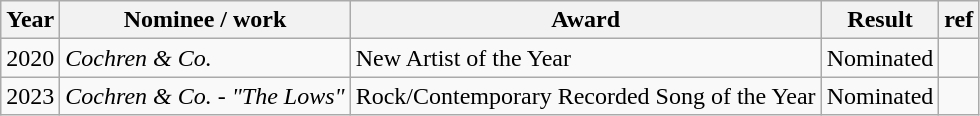<table class="wikitable">
<tr>
<th>Year</th>
<th>Nominee / work</th>
<th>Award</th>
<th>Result</th>
<th>ref</th>
</tr>
<tr>
<td>2020</td>
<td><em>Cochren & Co.</em></td>
<td>New Artist of the Year</td>
<td>Nominated</td>
<td></td>
</tr>
<tr>
<td>2023</td>
<td><em>Cochren & Co. - "The Lows"</em></td>
<td>Rock/Contemporary Recorded Song of the Year</td>
<td>Nominated</td>
<td></td>
</tr>
</table>
